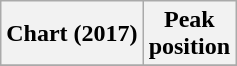<table class="wikitable sortable plainrowheaders">
<tr>
<th>Chart (2017)</th>
<th>Peak<br>position</th>
</tr>
<tr>
</tr>
</table>
